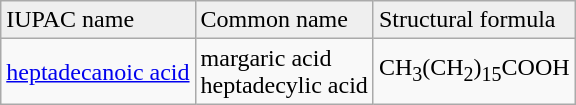<table class="wikitable">
<tr bgcolor="#efefef">
<td>IUPAC name</td>
<td>Common name</td>
<td>Structural formula</td>
</tr>
<tr>
<td><a href='#'>heptadecanoic acid</a></td>
<td>margaric acid<br>heptadecylic acid</td>
<td>CH<sub>3</sub>(CH<sub>2</sub>)<sub>15</sub>COOH</td>
</tr>
</table>
